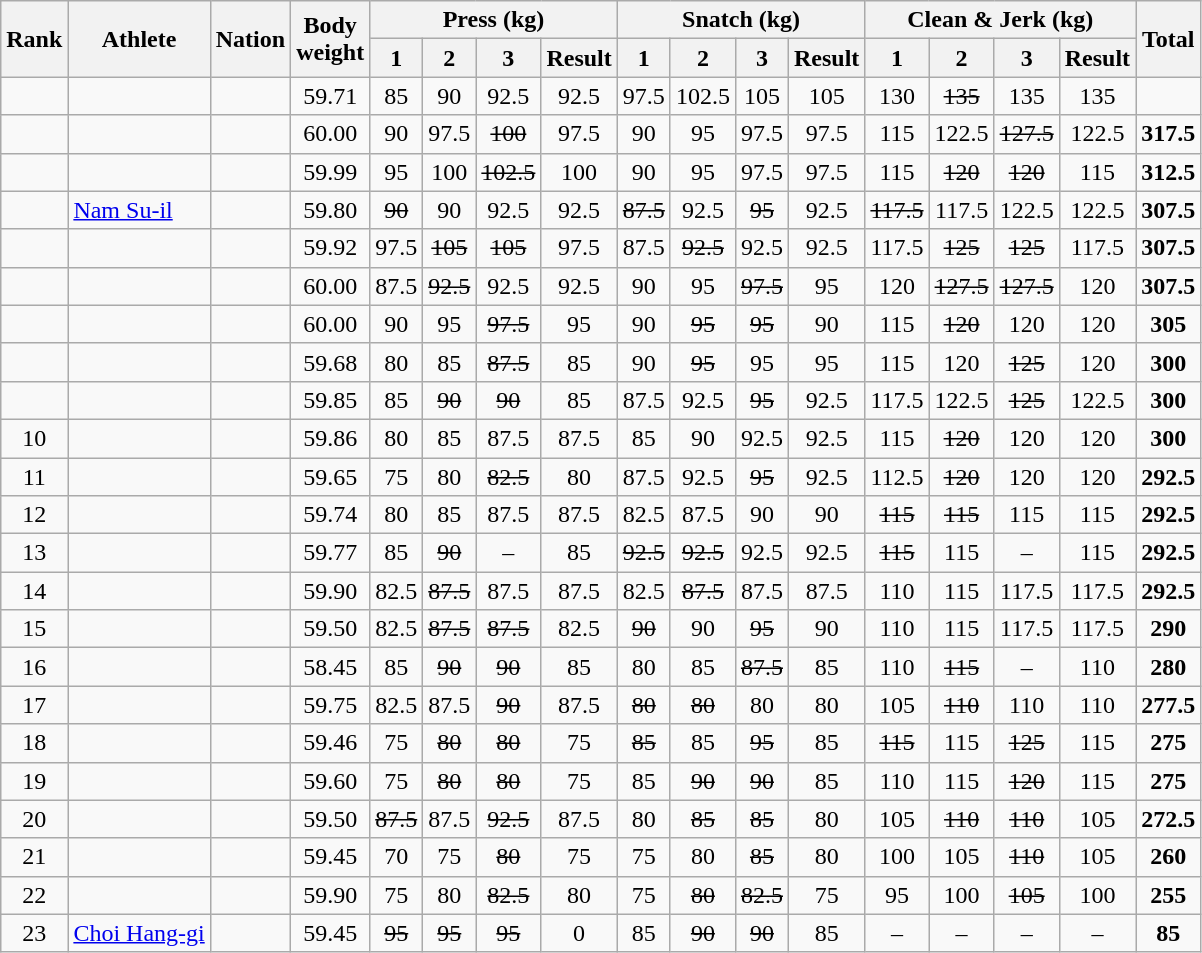<table class="wikitable sortable" style="text-align:center;">
<tr>
<th rowspan=2>Rank</th>
<th rowspan=2>Athlete</th>
<th rowspan=2>Nation</th>
<th rowspan=2>Body<br>weight</th>
<th colspan=4>Press (kg)</th>
<th colspan=4>Snatch (kg)</th>
<th colspan=4>Clean & Jerk (kg)</th>
<th rowspan=2>Total</th>
</tr>
<tr>
<th>1</th>
<th>2</th>
<th>3</th>
<th>Result</th>
<th>1</th>
<th>2</th>
<th>3</th>
<th>Result</th>
<th>1</th>
<th>2</th>
<th>3</th>
<th>Result</th>
</tr>
<tr>
<td></td>
<td align=left></td>
<td align=left></td>
<td>59.71</td>
<td>85</td>
<td>90</td>
<td>92.5</td>
<td>92.5</td>
<td>97.5</td>
<td>102.5</td>
<td>105</td>
<td>105 </td>
<td>130</td>
<td><s>135</s></td>
<td>135</td>
<td>135 </td>
<td></td>
</tr>
<tr>
<td></td>
<td align=left></td>
<td align=left></td>
<td>60.00</td>
<td>90</td>
<td>97.5</td>
<td><s>100</s></td>
<td>97.5</td>
<td>90</td>
<td>95</td>
<td>97.5</td>
<td>97.5</td>
<td>115</td>
<td>122.5</td>
<td><s>127.5</s></td>
<td>122.5</td>
<td><strong>317.5</strong></td>
</tr>
<tr>
<td></td>
<td align=left></td>
<td align=left></td>
<td>59.99</td>
<td>95</td>
<td>100</td>
<td><s>102.5</s></td>
<td>100 </td>
<td>90</td>
<td>95</td>
<td>97.5</td>
<td>97.5</td>
<td>115</td>
<td><s>120</s></td>
<td><s>120</s></td>
<td>115</td>
<td><strong>312.5</strong></td>
</tr>
<tr>
<td></td>
<td align=left><a href='#'>Nam Su-il</a></td>
<td align=left></td>
<td>59.80</td>
<td><s>90</s></td>
<td>90</td>
<td>92.5</td>
<td>92.5</td>
<td><s>87.5</s></td>
<td>92.5</td>
<td><s>95</s></td>
<td>92.5</td>
<td><s>117.5</s></td>
<td>117.5</td>
<td>122.5</td>
<td>122.5</td>
<td><strong>307.5</strong></td>
</tr>
<tr>
<td></td>
<td align=left></td>
<td align=left></td>
<td>59.92</td>
<td>97.5</td>
<td><s>105</s></td>
<td><s>105</s></td>
<td>97.5</td>
<td>87.5</td>
<td><s>92.5</s></td>
<td>92.5</td>
<td>92.5</td>
<td>117.5</td>
<td><s>125</s></td>
<td><s>125</s></td>
<td>117.5</td>
<td><strong>307.5</strong></td>
</tr>
<tr>
<td></td>
<td align=left></td>
<td align=left></td>
<td>60.00</td>
<td>87.5</td>
<td><s>92.5</s></td>
<td>92.5</td>
<td>92.5</td>
<td>90</td>
<td>95</td>
<td><s>97.5</s></td>
<td>95</td>
<td>120</td>
<td><s>127.5</s></td>
<td><s>127.5</s></td>
<td>120</td>
<td><strong>307.5</strong></td>
</tr>
<tr>
<td></td>
<td align=left></td>
<td align=left></td>
<td>60.00</td>
<td>90</td>
<td>95</td>
<td><s>97.5</s></td>
<td>95</td>
<td>90</td>
<td><s>95</s></td>
<td><s>95</s></td>
<td>90</td>
<td>115</td>
<td><s>120</s></td>
<td>120</td>
<td>120</td>
<td><strong>305</strong></td>
</tr>
<tr>
<td></td>
<td align=left></td>
<td align=left></td>
<td>59.68</td>
<td>80</td>
<td>85</td>
<td><s>87.5</s></td>
<td>85</td>
<td>90</td>
<td><s>95</s></td>
<td>95</td>
<td>95</td>
<td>115</td>
<td>120</td>
<td><s>125</s></td>
<td>120</td>
<td><strong>300</strong></td>
</tr>
<tr>
<td></td>
<td align=left></td>
<td align=left></td>
<td>59.85</td>
<td>85</td>
<td><s>90</s></td>
<td><s>90</s></td>
<td>85</td>
<td>87.5</td>
<td>92.5</td>
<td><s>95</s></td>
<td>92.5</td>
<td>117.5</td>
<td>122.5</td>
<td><s>125</s></td>
<td>122.5</td>
<td><strong>300</strong></td>
</tr>
<tr>
<td>10</td>
<td align=left></td>
<td align=left></td>
<td>59.86</td>
<td>80</td>
<td>85</td>
<td>87.5</td>
<td>87.5</td>
<td>85</td>
<td>90</td>
<td>92.5</td>
<td>92.5</td>
<td>115</td>
<td><s>120</s></td>
<td>120</td>
<td>120</td>
<td><strong>300</strong></td>
</tr>
<tr>
<td>11</td>
<td align=left></td>
<td align=left></td>
<td>59.65</td>
<td>75</td>
<td>80</td>
<td><s>82.5</s></td>
<td>80</td>
<td>87.5</td>
<td>92.5</td>
<td><s>95</s></td>
<td>92.5</td>
<td>112.5</td>
<td><s>120</s></td>
<td>120</td>
<td>120</td>
<td><strong>292.5</strong></td>
</tr>
<tr>
<td>12</td>
<td align=left></td>
<td align=left></td>
<td>59.74</td>
<td>80</td>
<td>85</td>
<td>87.5</td>
<td>87.5</td>
<td>82.5</td>
<td>87.5</td>
<td>90</td>
<td>90</td>
<td><s>115</s></td>
<td><s>115</s></td>
<td>115</td>
<td>115</td>
<td><strong>292.5</strong></td>
</tr>
<tr>
<td>13</td>
<td align=left></td>
<td align=left></td>
<td>59.77</td>
<td>85</td>
<td><s>90</s></td>
<td>–</td>
<td>85</td>
<td><s>92.5</s></td>
<td><s>92.5</s></td>
<td>92.5</td>
<td>92.5</td>
<td><s>115</s></td>
<td>115</td>
<td>–</td>
<td>115</td>
<td><strong>292.5</strong></td>
</tr>
<tr>
<td>14</td>
<td align=left></td>
<td align=left></td>
<td>59.90</td>
<td>82.5</td>
<td><s>87.5</s></td>
<td>87.5</td>
<td>87.5</td>
<td>82.5</td>
<td><s>87.5</s></td>
<td>87.5</td>
<td>87.5</td>
<td>110</td>
<td>115</td>
<td>117.5</td>
<td>117.5</td>
<td><strong>292.5</strong></td>
</tr>
<tr>
<td>15</td>
<td align=left></td>
<td align=left></td>
<td>59.50</td>
<td>82.5</td>
<td><s>87.5</s></td>
<td><s>87.5</s></td>
<td>82.5</td>
<td><s>90</s></td>
<td>90</td>
<td><s>95</s></td>
<td>90</td>
<td>110</td>
<td>115</td>
<td>117.5</td>
<td>117.5</td>
<td><strong>290</strong></td>
</tr>
<tr>
<td>16</td>
<td align=left></td>
<td align=left></td>
<td>58.45</td>
<td>85</td>
<td><s>90</s></td>
<td><s>90</s></td>
<td>85</td>
<td>80</td>
<td>85</td>
<td><s>87.5</s></td>
<td>85</td>
<td>110</td>
<td><s>115</s></td>
<td>–</td>
<td>110</td>
<td><strong>280</strong></td>
</tr>
<tr>
<td>17</td>
<td align=left></td>
<td align=left></td>
<td>59.75</td>
<td>82.5</td>
<td>87.5</td>
<td><s>90</s></td>
<td>87.5</td>
<td><s>80</s></td>
<td><s>80</s></td>
<td>80</td>
<td>80</td>
<td>105</td>
<td><s>110</s></td>
<td>110</td>
<td>110</td>
<td><strong>277.5</strong></td>
</tr>
<tr>
<td>18</td>
<td align=left></td>
<td align=left></td>
<td>59.46</td>
<td>75</td>
<td><s>80</s></td>
<td><s>80</s></td>
<td>75</td>
<td><s>85</s></td>
<td>85</td>
<td><s>95</s></td>
<td>85</td>
<td><s>115</s></td>
<td>115</td>
<td><s>125</s></td>
<td>115</td>
<td><strong>275</strong></td>
</tr>
<tr>
<td>19</td>
<td align=left></td>
<td align=left></td>
<td>59.60</td>
<td>75</td>
<td><s>80</s></td>
<td><s>80</s></td>
<td>75</td>
<td>85</td>
<td><s>90</s></td>
<td><s>90</s></td>
<td>85</td>
<td>110</td>
<td>115</td>
<td><s>120</s></td>
<td>115</td>
<td><strong>275</strong></td>
</tr>
<tr>
<td>20</td>
<td align=left></td>
<td align=left></td>
<td>59.50</td>
<td><s>87.5</s></td>
<td>87.5</td>
<td><s>92.5</s></td>
<td>87.5</td>
<td>80</td>
<td><s>85</s></td>
<td><s>85</s></td>
<td>80</td>
<td>105</td>
<td><s>110</s></td>
<td><s>110</s></td>
<td>105</td>
<td><strong>272.5</strong></td>
</tr>
<tr>
<td>21</td>
<td align=left></td>
<td align=left></td>
<td>59.45</td>
<td>70</td>
<td>75</td>
<td><s>80</s></td>
<td>75</td>
<td>75</td>
<td>80</td>
<td><s>85</s></td>
<td>80</td>
<td>100</td>
<td>105</td>
<td><s>110</s></td>
<td>105</td>
<td><strong>260</strong></td>
</tr>
<tr>
<td>22</td>
<td align=left></td>
<td align=left></td>
<td>59.90</td>
<td>75</td>
<td>80</td>
<td><s>82.5</s></td>
<td>80</td>
<td>75</td>
<td><s>80</s></td>
<td><s>82.5</s></td>
<td>75</td>
<td>95</td>
<td>100</td>
<td><s>105</s></td>
<td>100</td>
<td><strong>255</strong></td>
</tr>
<tr>
<td>23</td>
<td align=left><a href='#'>Choi Hang-gi</a></td>
<td align=left></td>
<td>59.45</td>
<td><s>95</s></td>
<td><s>95</s></td>
<td><s>95</s></td>
<td>0</td>
<td>85</td>
<td><s>90</s></td>
<td><s>90</s></td>
<td>85</td>
<td>–</td>
<td>–</td>
<td>–</td>
<td>–</td>
<td><strong>85</strong></td>
</tr>
</table>
